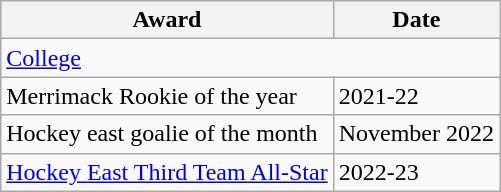<table class="wikitable">
<tr>
<th>Award</th>
<th>Date</th>
</tr>
<tr>
<td colspan="2"><a href='#'>College</a></td>
</tr>
<tr>
<td>Merrimack Rookie of the year</td>
<td>2021-22</td>
</tr>
<tr>
<td>Hockey east goalie of the month</td>
<td>November 2022</td>
</tr>
<tr>
<td><a href='#'>Hockey East Third Team All-Star</a></td>
<td>2022-23</td>
</tr>
</table>
